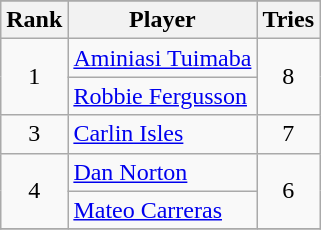<table class="wikitable sortable">
<tr>
</tr>
<tr>
<th>Rank</th>
<th>Player</th>
<th>Tries</th>
</tr>
<tr>
<td align=center rowspan=2>1</td>
<td> <a href='#'>Aminiasi Tuimaba</a></td>
<td align=center rowspan=2>8</td>
</tr>
<tr>
<td> <a href='#'>Robbie Fergusson</a></td>
</tr>
<tr>
<td align=center>3</td>
<td> <a href='#'>Carlin Isles</a></td>
<td align=center>7</td>
</tr>
<tr>
<td align=center rowspan=2>4</td>
<td> <a href='#'>Dan Norton</a></td>
<td align=center rowspan=2>6</td>
</tr>
<tr>
<td> <a href='#'>Mateo Carreras</a></td>
</tr>
<tr>
</tr>
</table>
